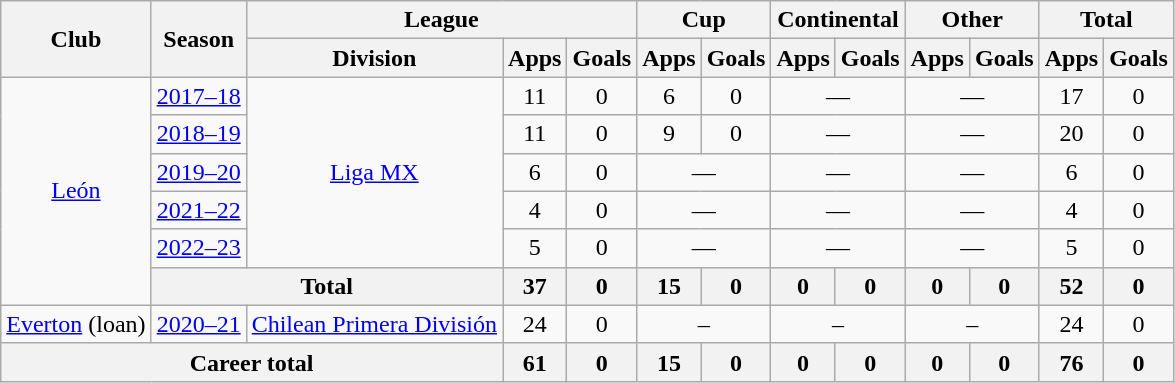<table class="wikitable" style="text-align: center">
<tr>
<th rowspan="2">Club</th>
<th rowspan="2">Season</th>
<th colspan="3">League</th>
<th colspan="2">Cup</th>
<th colspan="2">Continental</th>
<th colspan="2">Other</th>
<th colspan="2">Total</th>
</tr>
<tr>
<th>Division</th>
<th>Apps</th>
<th>Goals</th>
<th>Apps</th>
<th>Goals</th>
<th>Apps</th>
<th>Goals</th>
<th>Apps</th>
<th>Goals</th>
<th>Apps</th>
<th>Goals</th>
</tr>
<tr>
<td rowspan="6"><a href='#'>León</a></td>
<td><a href='#'>2017–18</a></td>
<td rowspan="5"><a href='#'>Liga MX</a></td>
<td>11</td>
<td>0</td>
<td>6</td>
<td>0</td>
<td colspan="2">—</td>
<td colspan="2">—</td>
<td>17</td>
<td>0</td>
</tr>
<tr>
<td><a href='#'>2018–19</a></td>
<td>11</td>
<td>0</td>
<td>9</td>
<td>0</td>
<td colspan="2">—</td>
<td colspan="2">—</td>
<td>20</td>
<td>0</td>
</tr>
<tr>
<td><a href='#'>2019–20</a></td>
<td>6</td>
<td>0</td>
<td colspan="2">—</td>
<td colspan="2">—</td>
<td colspan="2">—</td>
<td>6</td>
<td>0</td>
</tr>
<tr>
<td><a href='#'>2021–22</a></td>
<td>4</td>
<td>0</td>
<td colspan="2">—</td>
<td colspan="2">—</td>
<td colspan="2">—</td>
<td>4</td>
<td>0</td>
</tr>
<tr>
<td><a href='#'>2022–23</a></td>
<td>5</td>
<td>0</td>
<td colspan="2">—</td>
<td colspan="2">—</td>
<td colspan="2">—</td>
<td>5</td>
<td>0</td>
</tr>
<tr>
<th colspan="2">Total</th>
<th>37</th>
<th>0</th>
<th>15</th>
<th>0</th>
<th>0</th>
<th>0</th>
<th>0</th>
<th>0</th>
<th>52</th>
<th>0</th>
</tr>
<tr>
<td><a href='#'>Everton</a> (loan)</td>
<td><a href='#'>2020–21</a></td>
<td><a href='#'>Chilean Primera División</a></td>
<td>24</td>
<td>0</td>
<td colspan="2">–</td>
<td colspan="2">–</td>
<td colspan="2">–</td>
<td>24</td>
<td>0</td>
</tr>
<tr>
<th colspan="3"><strong>Career total</strong></th>
<th>61</th>
<th>0</th>
<th>15</th>
<th>0</th>
<th>0</th>
<th>0</th>
<th>0</th>
<th>0</th>
<th>76</th>
<th>0</th>
</tr>
</table>
